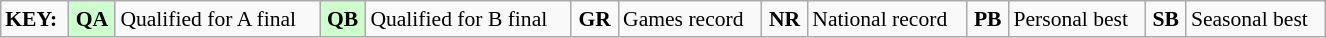<table class="wikitable" width="70%" style="margin:0.5em auto; font-size:90%;position:relative;">
<tr>
<td><strong>KEY:</strong></td>
<td align="center" bgcolor="ccffcc"><strong>QA</strong></td>
<td>Qualified for A final</td>
<td align="center" bgcolor="ccffcc"><strong>QB</strong></td>
<td>Qualified for B final</td>
<td align="center"><strong>GR</strong></td>
<td>Games record</td>
<td align="center"><strong>NR</strong></td>
<td>National record</td>
<td align="center"><strong>PB</strong></td>
<td>Personal best</td>
<td align="center"><strong>SB</strong></td>
<td>Seasonal best</td>
</tr>
</table>
